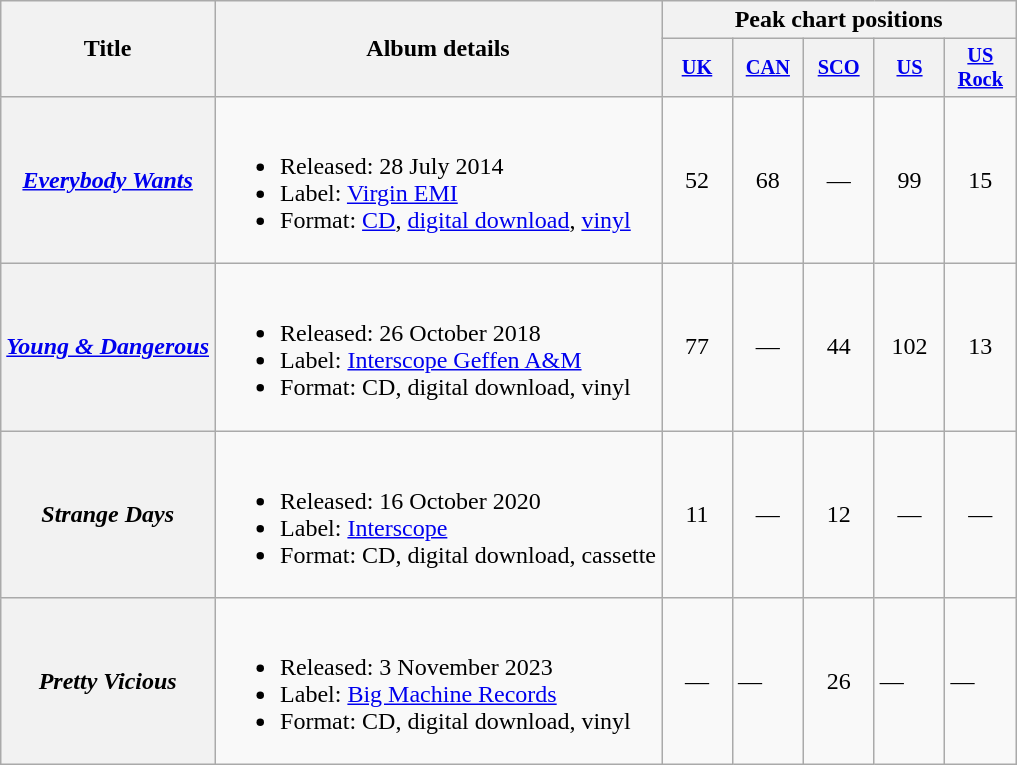<table class="wikitable plainrowheaders">
<tr>
<th rowspan="2">Title</th>
<th rowspan="2">Album details</th>
<th colspan="5">Peak chart positions</th>
</tr>
<tr>
<th scope="col" style="width:3em;font-size:85%;"><a href='#'>UK</a><br></th>
<th scope="col" style="width:3em;font-size:85%;"><a href='#'>CAN</a><br></th>
<th scope="col" style="width:3em;font-size:85%;"><a href='#'>SCO</a><br></th>
<th scope="col" style="width:3em;font-size:85%;"><a href='#'>US</a><br></th>
<th scope="col" style="width:3em; font-size:85%;"><a href='#'>US<br>Rock</a><br></th>
</tr>
<tr>
<th scope="row"><em><a href='#'>Everybody Wants</a></em></th>
<td><br><ul><li>Released: 28 July 2014</li><li>Label: <a href='#'>Virgin EMI</a></li><li>Format: <a href='#'>CD</a>, <a href='#'>digital download</a>, <a href='#'>vinyl</a></li></ul></td>
<td style="text-align:center;">52</td>
<td style="text-align:center;">68</td>
<td style="text-align:center;">—</td>
<td style="text-align:center;">99</td>
<td style="text-align:center;">15</td>
</tr>
<tr>
<th scope="row"><em><a href='#'>Young & Dangerous</a></em></th>
<td><br><ul><li>Released: 26 October 2018</li><li>Label: <a href='#'>Interscope Geffen A&M</a></li><li>Format: CD, digital download, vinyl</li></ul></td>
<td style="text-align:center;">77</td>
<td style="text-align:center;">—</td>
<td style="text-align:center;">44</td>
<td style="text-align:center;">102</td>
<td style="text-align:center;">13</td>
</tr>
<tr>
<th scope="row"><em>Strange Days</em></th>
<td><br><ul><li>Released: 16 October 2020</li><li>Label: <a href='#'>Interscope</a></li><li>Format: CD, digital download, cassette</li></ul></td>
<td style="text-align:center;">11</td>
<td style="text-align:center;">—</td>
<td style="text-align:center;">12</td>
<td style="text-align:center;">—</td>
<td style="text-align:center;">—</td>
</tr>
<tr>
<th scope="row"><em>Pretty Vicious</em></th>
<td><br><ul><li>Released: 3 November 2023</li><li>Label: <a href='#'>Big Machine Records</a></li><li>Format: CD, digital download, vinyl</li></ul></td>
<td style="text-align:center;">—</td>
<td>—</td>
<td style="text-align:center;">26</td>
<td>—</td>
<td>—</td>
</tr>
</table>
